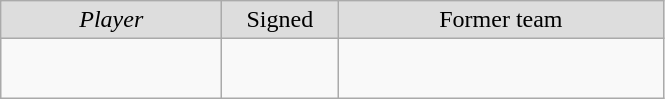<table class="wikitable" style="text-align: center">
<tr style="text-align:center; background:#ddd;">
<td style="width:140px"><em>Player<strong></td>
<td style="width:70px"></strong>Signed<strong></td>
<td style="width:210px"></strong>Former team<strong></td>
</tr>
<tr style="height:40px">
<td></td>
<td style="font-size: 80%"></td>
<td></td>
</tr>
</table>
